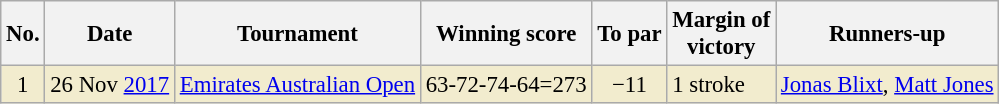<table class="wikitable" style="font-size:95%;">
<tr>
<th>No.</th>
<th>Date</th>
<th>Tournament</th>
<th>Winning score</th>
<th>To par</th>
<th>Margin of<br>victory</th>
<th>Runners-up</th>
</tr>
<tr style="background:#f2ecce;">
<td align=center>1</td>
<td align=right>26 Nov <a href='#'>2017</a></td>
<td><a href='#'>Emirates Australian Open</a></td>
<td align=right>63-72-74-64=273</td>
<td align=center>−11</td>
<td>1 stroke</td>
<td> <a href='#'>Jonas Blixt</a>,  <a href='#'>Matt Jones</a></td>
</tr>
</table>
